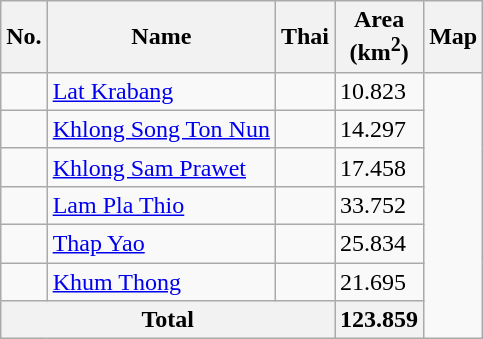<table class="wikitable sortable">
<tr>
<th>No.</th>
<th>Name</th>
<th>Thai</th>
<th>Area<br>(km<sup>2</sup>)</th>
<th>Map</th>
</tr>
<tr>
<td></td>
<td><a href='#'>Lat Krabang</a></td>
<td></td>
<td><div>10.823</div></td>
<td rowspan=7></td>
</tr>
<tr>
<td></td>
<td><a href='#'>Khlong Song Ton Nun</a></td>
<td></td>
<td><div>14.297</div></td>
</tr>
<tr>
<td></td>
<td><a href='#'>Khlong Sam Prawet</a></td>
<td></td>
<td><div>17.458</div></td>
</tr>
<tr>
<td></td>
<td><a href='#'>Lam Pla Thio</a></td>
<td></td>
<td><div>33.752</div></td>
</tr>
<tr>
<td></td>
<td><a href='#'>Thap Yao</a></td>
<td></td>
<td><div>25.834</div></td>
</tr>
<tr>
<td></td>
<td><a href='#'>Khum Thong</a></td>
<td></td>
<td><div>21.695</div></td>
</tr>
<tr>
<th colspan=3>Total</th>
<th><div>123.859</div></th>
</tr>
</table>
